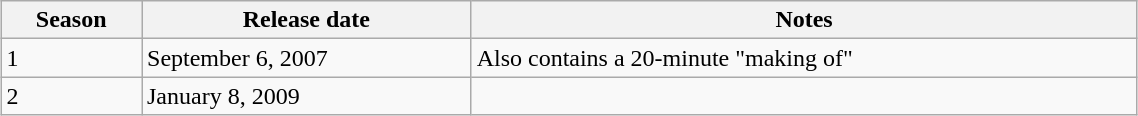<table class="wikitable"  style="width:60%; align='center'; margin:auto;">
<tr>
<th>Season</th>
<th>Release date</th>
<th>Notes</th>
</tr>
<tr>
<td>1</td>
<td>September 6, 2007</td>
<td>Also contains a 20-minute "making of"</td>
</tr>
<tr>
<td>2</td>
<td>January 8, 2009</td>
<td></td>
</tr>
</table>
